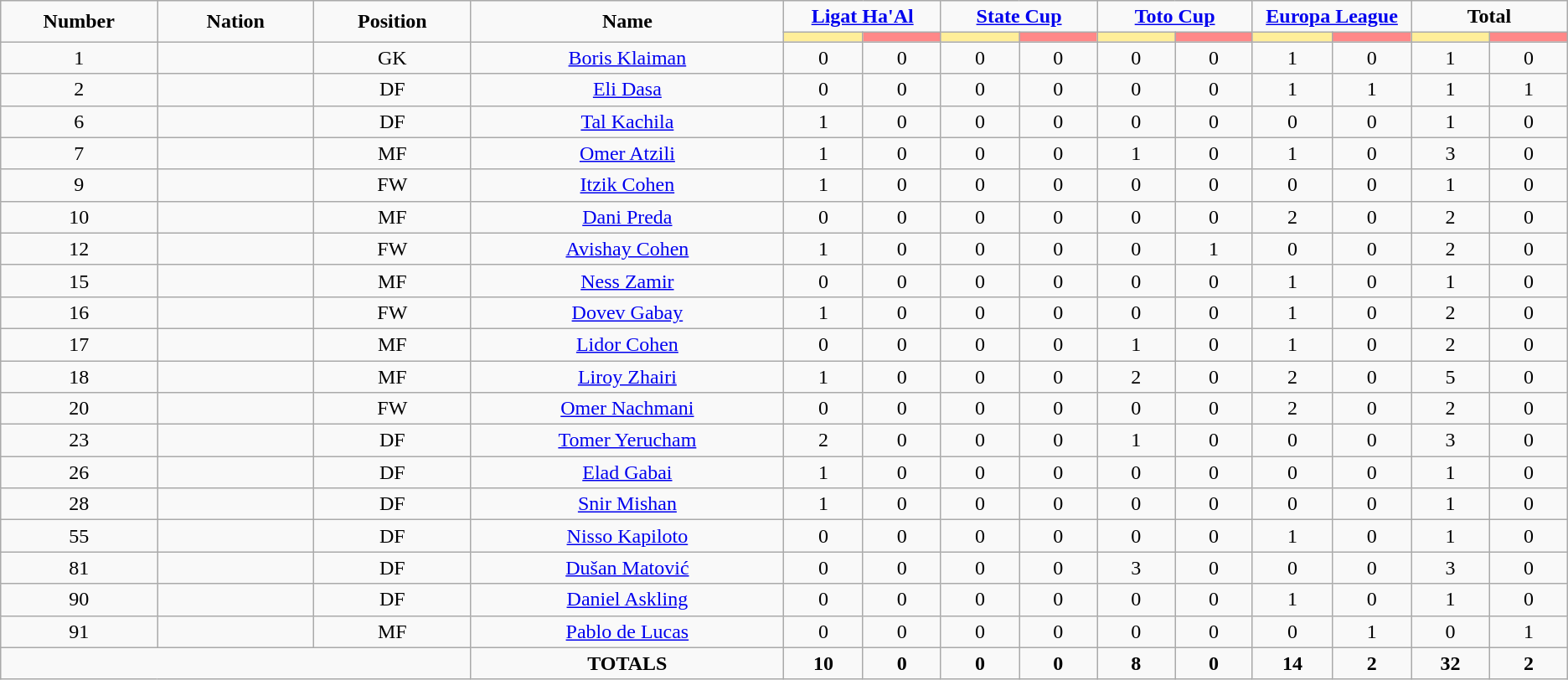<table class="wikitable" style="font-size: 100%; text-align: center;">
<tr>
<td rowspan="2" width="10%" align="center"><strong>Number</strong></td>
<td rowspan="2" width="10%" align="center"><strong>Nation</strong></td>
<td rowspan="2" width="10%" align="center"><strong>Position</strong></td>
<td rowspan="2" width="20%" align="center"><strong>Name</strong></td>
<td colspan="2" align="center"><strong><a href='#'>Ligat Ha'Al</a></strong></td>
<td colspan="2" align="center"><strong><a href='#'>State Cup</a></strong></td>
<td colspan="2" align="center"><strong><a href='#'>Toto Cup</a></strong></td>
<td colspan="2" align="center"><strong><a href='#'>Europa League</a></strong></td>
<td colspan="2" align="center"><strong>Total</strong></td>
</tr>
<tr>
<th width=60 style="background: #FFEE99"></th>
<th width=60 style="background: #FF8888"></th>
<th width=60 style="background: #FFEE99"></th>
<th width=60 style="background: #FF8888"></th>
<th width=60 style="background: #FFEE99"></th>
<th width=60 style="background: #FF8888"></th>
<th width=60 style="background: #FFEE99"></th>
<th width=60 style="background: #FF8888"></th>
<th width=60 style="background: #FFEE99"></th>
<th width=60 style="background: #FF8888"></th>
</tr>
<tr>
<td>1</td>
<td></td>
<td>GK</td>
<td><a href='#'>Boris Klaiman</a></td>
<td>0</td>
<td>0</td>
<td>0</td>
<td>0</td>
<td>0</td>
<td>0</td>
<td>1</td>
<td>0</td>
<td>1</td>
<td>0</td>
</tr>
<tr>
<td>2</td>
<td></td>
<td>DF</td>
<td><a href='#'>Eli Dasa</a></td>
<td>0</td>
<td>0</td>
<td>0</td>
<td>0</td>
<td>0</td>
<td>0</td>
<td>1</td>
<td>1</td>
<td>1</td>
<td>1</td>
</tr>
<tr>
<td>6</td>
<td></td>
<td>DF</td>
<td><a href='#'>Tal Kachila</a></td>
<td>1</td>
<td>0</td>
<td>0</td>
<td>0</td>
<td>0</td>
<td>0</td>
<td>0</td>
<td>0</td>
<td>1</td>
<td>0</td>
</tr>
<tr>
<td>7</td>
<td></td>
<td>MF</td>
<td><a href='#'>Omer Atzili</a></td>
<td>1</td>
<td>0</td>
<td>0</td>
<td>0</td>
<td>1</td>
<td>0</td>
<td>1</td>
<td>0</td>
<td>3</td>
<td>0</td>
</tr>
<tr>
<td>9</td>
<td></td>
<td>FW</td>
<td><a href='#'>Itzik Cohen</a></td>
<td>1</td>
<td>0</td>
<td>0</td>
<td>0</td>
<td>0</td>
<td>0</td>
<td>0</td>
<td>0</td>
<td>1</td>
<td>0</td>
</tr>
<tr>
<td>10</td>
<td></td>
<td>MF</td>
<td><a href='#'>Dani Preda</a></td>
<td>0</td>
<td>0</td>
<td>0</td>
<td>0</td>
<td>0</td>
<td>0</td>
<td>2</td>
<td>0</td>
<td>2</td>
<td>0</td>
</tr>
<tr>
<td>12</td>
<td></td>
<td>FW</td>
<td><a href='#'>Avishay Cohen</a></td>
<td>1</td>
<td>0</td>
<td>0</td>
<td>0</td>
<td>0</td>
<td>1</td>
<td>0</td>
<td>0</td>
<td>2</td>
<td>0</td>
</tr>
<tr>
<td>15</td>
<td></td>
<td>MF</td>
<td><a href='#'>Ness Zamir</a></td>
<td>0</td>
<td>0</td>
<td>0</td>
<td>0</td>
<td>0</td>
<td>0</td>
<td>1</td>
<td>0</td>
<td>1</td>
<td>0</td>
</tr>
<tr>
<td>16</td>
<td></td>
<td>FW</td>
<td><a href='#'>Dovev Gabay</a></td>
<td>1</td>
<td>0</td>
<td>0</td>
<td>0</td>
<td>0</td>
<td>0</td>
<td>1</td>
<td>0</td>
<td>2</td>
<td>0</td>
</tr>
<tr>
<td>17</td>
<td></td>
<td>MF</td>
<td><a href='#'>Lidor Cohen</a></td>
<td>0</td>
<td>0</td>
<td>0</td>
<td>0</td>
<td>1</td>
<td>0</td>
<td>1</td>
<td>0</td>
<td>2</td>
<td>0</td>
</tr>
<tr>
<td>18</td>
<td></td>
<td>MF</td>
<td><a href='#'>Liroy Zhairi</a></td>
<td>1</td>
<td>0</td>
<td>0</td>
<td>0</td>
<td>2</td>
<td>0</td>
<td>2</td>
<td>0</td>
<td>5</td>
<td>0</td>
</tr>
<tr>
<td>20</td>
<td></td>
<td>FW</td>
<td><a href='#'>Omer Nachmani</a></td>
<td>0</td>
<td>0</td>
<td>0</td>
<td>0</td>
<td>0</td>
<td>0</td>
<td>2</td>
<td>0</td>
<td>2</td>
<td>0</td>
</tr>
<tr>
<td>23</td>
<td></td>
<td>DF</td>
<td><a href='#'>Tomer Yerucham</a></td>
<td>2</td>
<td>0</td>
<td>0</td>
<td>0</td>
<td>1</td>
<td>0</td>
<td>0</td>
<td>0</td>
<td>3</td>
<td>0</td>
</tr>
<tr>
<td>26</td>
<td></td>
<td>DF</td>
<td><a href='#'>Elad Gabai</a></td>
<td>1</td>
<td>0</td>
<td>0</td>
<td>0</td>
<td>0</td>
<td>0</td>
<td>0</td>
<td>0</td>
<td>1</td>
<td>0</td>
</tr>
<tr>
<td>28</td>
<td></td>
<td>DF</td>
<td><a href='#'>Snir Mishan</a></td>
<td>1</td>
<td>0</td>
<td>0</td>
<td>0</td>
<td>0</td>
<td>0</td>
<td>0</td>
<td>0</td>
<td>1</td>
<td>0</td>
</tr>
<tr>
<td>55</td>
<td></td>
<td>DF</td>
<td><a href='#'>Nisso Kapiloto</a></td>
<td>0</td>
<td>0</td>
<td>0</td>
<td>0</td>
<td>0</td>
<td>0</td>
<td>1</td>
<td>0</td>
<td>1</td>
<td>0</td>
</tr>
<tr>
<td>81</td>
<td></td>
<td>DF</td>
<td><a href='#'>Dušan Matović</a></td>
<td>0</td>
<td>0</td>
<td>0</td>
<td>0</td>
<td>3</td>
<td>0</td>
<td>0</td>
<td>0</td>
<td>3</td>
<td>0</td>
</tr>
<tr>
<td>90</td>
<td></td>
<td>DF</td>
<td><a href='#'>Daniel Askling</a></td>
<td>0</td>
<td>0</td>
<td>0</td>
<td>0</td>
<td>0</td>
<td>0</td>
<td>1</td>
<td>0</td>
<td>1</td>
<td>0</td>
</tr>
<tr>
<td>91</td>
<td></td>
<td>MF</td>
<td><a href='#'>Pablo de Lucas</a></td>
<td>0</td>
<td>0</td>
<td>0</td>
<td>0</td>
<td>0</td>
<td>0</td>
<td>0</td>
<td>1</td>
<td>0</td>
<td>1</td>
</tr>
<tr>
<td colspan="3"></td>
<td><strong>TOTALS</strong></td>
<td><strong>10</strong></td>
<td><strong>0</strong></td>
<td><strong>0</strong></td>
<td><strong>0</strong></td>
<td><strong>8</strong></td>
<td><strong>0</strong></td>
<td><strong>14</strong></td>
<td><strong>2</strong></td>
<td><strong>32</strong></td>
<td><strong>2</strong></td>
</tr>
</table>
